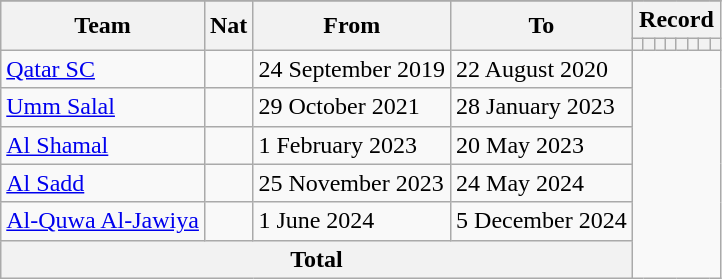<table class="wikitable" style="text-align: center">
<tr>
</tr>
<tr>
<th rowspan="2">Team</th>
<th rowspan="2">Nat</th>
<th rowspan="2">From</th>
<th rowspan="2">To</th>
<th colspan="8">Record</th>
</tr>
<tr>
<th></th>
<th></th>
<th></th>
<th></th>
<th></th>
<th></th>
<th></th>
<th></th>
</tr>
<tr>
<td align=left><a href='#'>Qatar SC</a></td>
<td></td>
<td align=left>24 September 2019</td>
<td align=left>22 August 2020<br></td>
</tr>
<tr>
<td align=left><a href='#'>Umm Salal</a></td>
<td></td>
<td align=left>29 October 2021</td>
<td align=left>28 January 2023<br></td>
</tr>
<tr>
<td align=left><a href='#'>Al Shamal</a></td>
<td></td>
<td align=left>1 February 2023</td>
<td align=left>20 May 2023<br></td>
</tr>
<tr>
<td align=left><a href='#'>Al Sadd</a></td>
<td></td>
<td align=left>25 November 2023</td>
<td align=left>24 May 2024<br></td>
</tr>
<tr>
<td align=left><a href='#'>Al-Quwa Al-Jawiya</a></td>
<td></td>
<td align=left>1 June 2024</td>
<td align=left>5 December 2024<br></td>
</tr>
<tr>
<th colspan="4">Total<br></th>
</tr>
</table>
